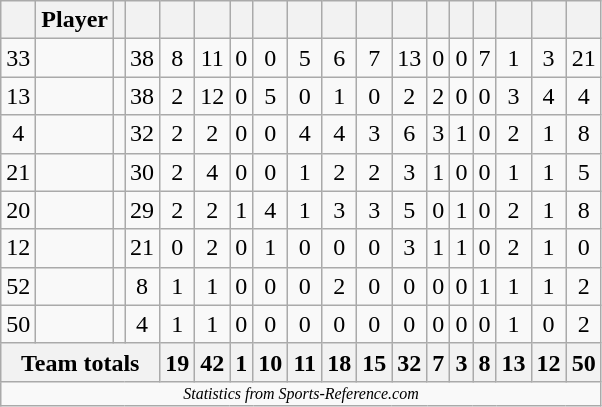<table class="wikitable sortable" style="text-align:center; font-size:100%">
<tr>
<th></th>
<th>Player</th>
<th></th>
<th></th>
<th></th>
<th></th>
<th></th>
<th></th>
<th></th>
<th></th>
<th></th>
<th></th>
<th></th>
<th></th>
<th></th>
<th></th>
<th></th>
<th></th>
</tr>
<tr>
<td>33</td>
<td></td>
<td></td>
<td>38</td>
<td>8</td>
<td>11</td>
<td>0</td>
<td>0</td>
<td>5</td>
<td>6</td>
<td>7</td>
<td>13</td>
<td>0</td>
<td>0</td>
<td>7</td>
<td>1</td>
<td>3</td>
<td>21</td>
</tr>
<tr>
<td>13</td>
<td></td>
<td></td>
<td>38</td>
<td>2</td>
<td>12</td>
<td>0</td>
<td>5</td>
<td>0</td>
<td>1</td>
<td>0</td>
<td>2</td>
<td>2</td>
<td>0</td>
<td>0</td>
<td>3</td>
<td>4</td>
<td>4</td>
</tr>
<tr>
<td>4</td>
<td></td>
<td></td>
<td>32</td>
<td>2</td>
<td>2</td>
<td>0</td>
<td>0</td>
<td>4</td>
<td>4</td>
<td>3</td>
<td>6</td>
<td>3</td>
<td>1</td>
<td>0</td>
<td>2</td>
<td>1</td>
<td>8</td>
</tr>
<tr>
<td>21</td>
<td></td>
<td></td>
<td>30</td>
<td>2</td>
<td>4</td>
<td>0</td>
<td>0</td>
<td>1</td>
<td>2</td>
<td>2</td>
<td>3</td>
<td>1</td>
<td>0</td>
<td>0</td>
<td>1</td>
<td>1</td>
<td>5</td>
</tr>
<tr>
<td>20</td>
<td></td>
<td></td>
<td>29</td>
<td>2</td>
<td>2</td>
<td>1</td>
<td>4</td>
<td>1</td>
<td>3</td>
<td>3</td>
<td>5</td>
<td>0</td>
<td>1</td>
<td>0</td>
<td>2</td>
<td>1</td>
<td>8</td>
</tr>
<tr>
<td>12</td>
<td></td>
<td></td>
<td>21</td>
<td>0</td>
<td>2</td>
<td>0</td>
<td>1</td>
<td>0</td>
<td>0</td>
<td>0</td>
<td>3</td>
<td>1</td>
<td>1</td>
<td>0</td>
<td>2</td>
<td>1</td>
<td>0</td>
</tr>
<tr>
<td>52</td>
<td></td>
<td></td>
<td>8</td>
<td>1</td>
<td>1</td>
<td>0</td>
<td>0</td>
<td>0</td>
<td>2</td>
<td>0</td>
<td>0</td>
<td>0</td>
<td>0</td>
<td>1</td>
<td>1</td>
<td>1</td>
<td>2</td>
</tr>
<tr>
<td>50</td>
<td></td>
<td></td>
<td>4</td>
<td>1</td>
<td>1</td>
<td>0</td>
<td>0</td>
<td>0</td>
<td>0</td>
<td>0</td>
<td>0</td>
<td>0</td>
<td>0</td>
<td>0</td>
<td>1</td>
<td>0</td>
<td>2</td>
</tr>
<tr class="sortbottom">
<th style="text-align:center;" colspan="4">Team totals</th>
<th>19</th>
<th>42</th>
<th>1</th>
<th>10</th>
<th>11</th>
<th>18</th>
<th>15</th>
<th>32</th>
<th>7</th>
<th>3</th>
<th>8</th>
<th>13</th>
<th>12</th>
<th>50</th>
</tr>
<tr class="sortbottom">
<td colspan="18" style="font-size: 8pt" align="center"><em>Statistics from Sports-Reference.com</em></td>
</tr>
</table>
